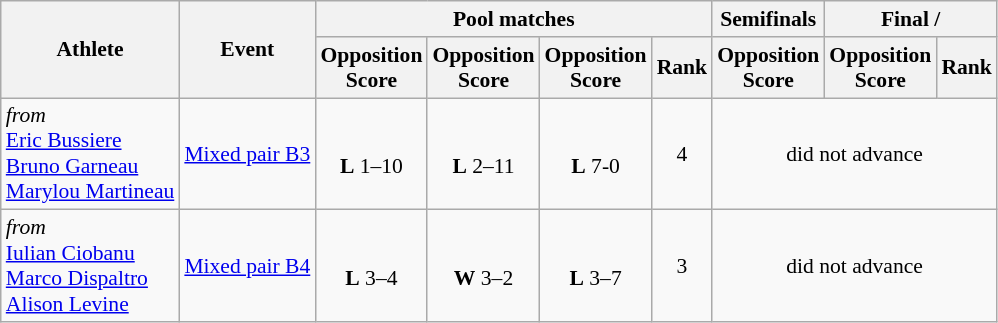<table class=wikitable style="font-size:90%">
<tr>
<th rowspan="2">Athlete</th>
<th rowspan="2">Event</th>
<th colspan="4">Pool matches</th>
<th>Semifinals</th>
<th colspan=2>Final / </th>
</tr>
<tr>
<th>Opposition<br>Score</th>
<th>Opposition<br>Score</th>
<th>Opposition<br>Score</th>
<th>Rank</th>
<th>Opposition<br>Score</th>
<th>Opposition<br>Score</th>
<th>Rank</th>
</tr>
<tr>
<td><em>from</em><br><a href='#'>Eric Bussiere</a><br> <a href='#'>Bruno Garneau</a><br> <a href='#'>Marylou Martineau</a></td>
<td><a href='#'>Mixed pair B3</a></td>
<td align="center"><br><strong>L</strong> 1–10</td>
<td align="center"><br><strong>L</strong> 2–11</td>
<td align="center"><br><strong>L</strong> 7-0</td>
<td align="center">4</td>
<td align="center" colspan=3>did not advance</td>
</tr>
<tr>
<td><em>from</em><br><a href='#'>Iulian Ciobanu</a><br> <a href='#'>Marco Dispaltro</a><br> <a href='#'>Alison Levine</a></td>
<td><a href='#'>Mixed pair B4</a></td>
<td align="center"><br><strong>L</strong> 3–4</td>
<td align="center"><br><strong>W</strong> 3–2</td>
<td align="center"><br><strong>L</strong> 3–7</td>
<td align="center">3</td>
<td align="center" colspan=3>did not advance</td>
</tr>
</table>
